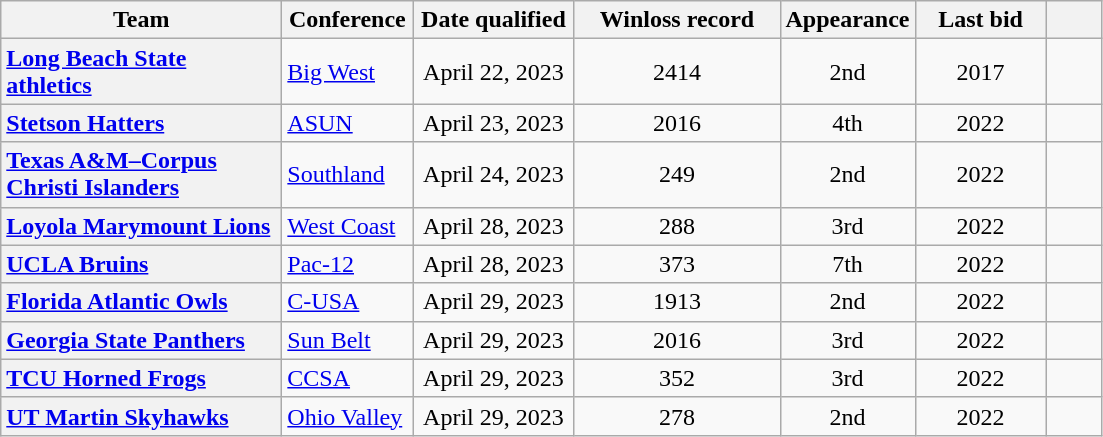<table class="wikitable sortable plainrowheaders">
<tr>
<th scope="col" style="width: 180px;">Team</th>
<th scope="col" style="width: 80px;">Conference</th>
<th scope="col" style="width: 100px;">Date qualified</th>
<th scope="col" style="width: 130px;" data-sort-type="number">Winloss record</th>
<th scope="col" style="width: 80px;" data-sort-type="number">Appearance</th>
<th scope="col" style="width: 80px;">Last bid</th>
<th scope="col" style="width: 30px;"></th>
</tr>
<tr>
<th scope="row" style="text-align:left"><a href='#'>Long Beach State athletics</a></th>
<td><a href='#'>Big West</a></td>
<td align=center>April 22, 2023</td>
<td align=center>2414</td>
<td align=center>2nd</td>
<td align=center>2017</td>
<td align=center></td>
</tr>
<tr>
<th scope="row" style="text-align:left"><a href='#'>Stetson Hatters</a></th>
<td><a href='#'>ASUN</a></td>
<td align=center>April 23, 2023</td>
<td align=center>2016</td>
<td align=center>4th</td>
<td align=center>2022</td>
<td align=center></td>
</tr>
<tr>
<th scope="row" style="text-align:left"><a href='#'>Texas A&M–Corpus Christi Islanders</a></th>
<td><a href='#'>Southland</a></td>
<td align=center>April 24, 2023</td>
<td align=center>249</td>
<td align=center>2nd</td>
<td align=center>2022</td>
<td align=center></td>
</tr>
<tr>
<th scope="row" style="text-align:left"><a href='#'>Loyola Marymount Lions</a></th>
<td><a href='#'>West Coast</a></td>
<td align=center>April 28, 2023</td>
<td align=center>288</td>
<td align=center>3rd</td>
<td align=center>2022</td>
<td align=center></td>
</tr>
<tr>
<th scope="row" style="text-align:left"><a href='#'>UCLA Bruins</a></th>
<td><a href='#'>Pac-12</a></td>
<td align=center>April 28, 2023</td>
<td align=center>373</td>
<td align=center>7th</td>
<td align=center>2022</td>
<td align=center></td>
</tr>
<tr>
<th scope="row" style="text-align:left"><a href='#'>Florida Atlantic Owls</a></th>
<td><a href='#'>C-USA</a></td>
<td align=center>April 29, 2023</td>
<td align=center>1913</td>
<td align=center>2nd</td>
<td align=center>2022</td>
<td align=center></td>
</tr>
<tr>
<th scope="row" style="text-align:left"><a href='#'>Georgia State Panthers</a></th>
<td><a href='#'>Sun Belt</a></td>
<td align=center>April 29, 2023</td>
<td align=center>2016</td>
<td align=center>3rd</td>
<td align=center>2022</td>
<td align=center></td>
</tr>
<tr>
<th scope="row" style="text-align:left"><a href='#'>TCU Horned Frogs</a></th>
<td><a href='#'>CCSA</a></td>
<td align=center>April 29, 2023</td>
<td align=center>352</td>
<td align=center>3rd</td>
<td align=center>2022</td>
<td align=center></td>
</tr>
<tr>
<th scope="row" style="text-align:left"><a href='#'>UT Martin Skyhawks</a></th>
<td><a href='#'>Ohio Valley</a></td>
<td align=center>April 29, 2023</td>
<td align=center>278</td>
<td align=center>2nd</td>
<td align=center>2022</td>
<td align=center></td>
</tr>
</table>
